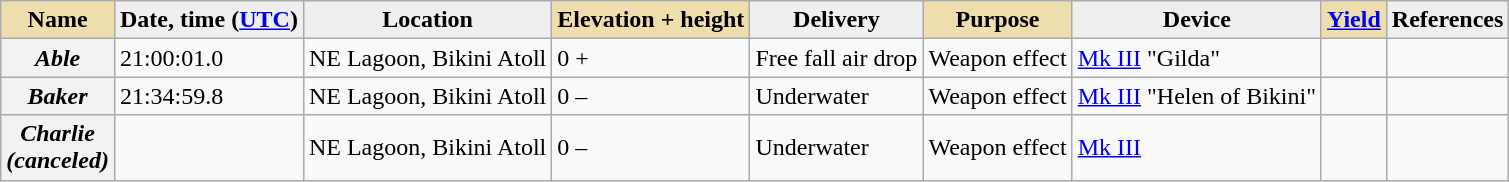<table class="wikitable sortable">
<tr>
<th style="background:#efdead;">Name</th>
<th style="background:#efefef;">Date, time (<a href='#'>UTC</a>)</th>
<th style="background:#efefef;">Location</th>
<th style="background:#efdead;">Elevation + height</th>
<th style="background:#efefef;">Delivery</th>
<th style="background:#efdead;">Purpose</th>
<th style="background:#efefef;">Device</th>
<th style="background:#efdead;"><a href='#'>Yield</a></th>
<th style="background:#efefef;">References</th>
</tr>
<tr>
<th><em>Able</em></th>
<td> 21:00:01.0</td>
<td>NE Lagoon, Bikini Atoll </td>
<td>0 + </td>
<td>Free fall air drop</td>
<td>Weapon effect</td>
<td><a href='#'>Mk III</a> "Gilda"</td>
<td style="text-align:center;"></td>
<td></td>
</tr>
<tr>
<th><em>Baker</em></th>
<td> 21:34:59.8</td>
<td>NE Lagoon, Bikini Atoll </td>
<td>0 – </td>
<td>Underwater</td>
<td>Weapon effect</td>
<td><a href='#'>Mk III</a> "Helen of Bikini"</td>
<td style="text-align:center;"></td>
<td></td>
</tr>
<tr>
<th><em>Charlie</em><br><em>(canceled)</em></th>
<td></td>
<td>NE Lagoon, Bikini Atoll </td>
<td>0 – </td>
<td>Underwater</td>
<td>Weapon effect</td>
<td><a href='#'>Mk III</a></td>
<td style="text-align:center;"></td>
<td></td>
</tr>
</table>
